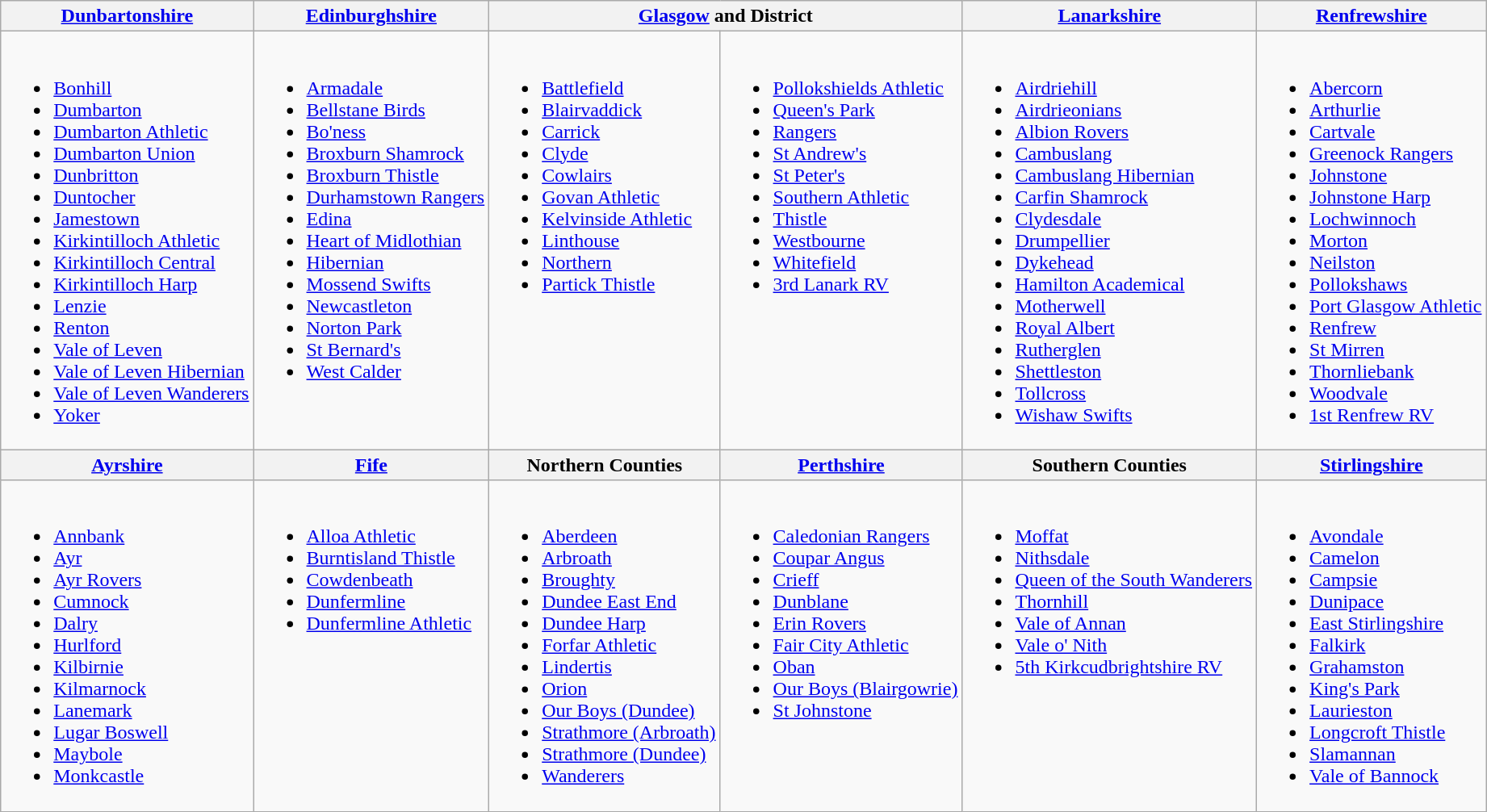<table class="wikitable" style="text-align:left">
<tr>
<th><a href='#'>Dunbartonshire</a></th>
<th><a href='#'>Edinburghshire</a></th>
<th colspan=2><a href='#'>Glasgow</a> and District</th>
<th><a href='#'>Lanarkshire</a></th>
<th><a href='#'>Renfrewshire</a></th>
</tr>
<tr>
<td valign=top><br><ul><li><a href='#'>Bonhill</a></li><li><a href='#'>Dumbarton</a></li><li><a href='#'>Dumbarton Athletic</a></li><li><a href='#'>Dumbarton Union</a></li><li><a href='#'>Dunbritton</a></li><li><a href='#'>Duntocher</a></li><li><a href='#'>Jamestown</a></li><li><a href='#'>Kirkintilloch Athletic</a></li><li><a href='#'>Kirkintilloch Central</a></li><li><a href='#'>Kirkintilloch Harp</a></li><li><a href='#'>Lenzie</a></li><li><a href='#'>Renton</a></li><li><a href='#'>Vale of Leven</a></li><li><a href='#'>Vale of Leven Hibernian</a></li><li><a href='#'>Vale of Leven Wanderers</a></li><li><a href='#'>Yoker</a></li></ul></td>
<td valign=top><br><ul><li><a href='#'>Armadale</a></li><li><a href='#'>Bellstane Birds</a></li><li><a href='#'>Bo'ness</a></li><li><a href='#'>Broxburn Shamrock</a></li><li><a href='#'>Broxburn Thistle</a></li><li><a href='#'>Durhamstown Rangers</a></li><li><a href='#'>Edina</a></li><li><a href='#'>Heart of Midlothian</a></li><li><a href='#'>Hibernian</a></li><li><a href='#'>Mossend Swifts</a></li><li><a href='#'>Newcastleton</a></li><li><a href='#'>Norton Park</a></li><li><a href='#'>St Bernard's</a></li><li><a href='#'>West Calder</a></li></ul></td>
<td valign=top><br><ul><li><a href='#'>Battlefield</a></li><li><a href='#'>Blairvaddick</a></li><li><a href='#'>Carrick</a></li><li><a href='#'>Clyde</a></li><li><a href='#'>Cowlairs</a></li><li><a href='#'>Govan Athletic</a></li><li><a href='#'>Kelvinside Athletic</a></li><li><a href='#'>Linthouse</a></li><li><a href='#'>Northern</a></li><li><a href='#'>Partick Thistle</a></li></ul></td>
<td valign=top><br><ul><li><a href='#'>Pollokshields Athletic</a></li><li><a href='#'>Queen's Park</a></li><li><a href='#'>Rangers</a></li><li><a href='#'>St Andrew's</a></li><li><a href='#'>St Peter's</a></li><li><a href='#'>Southern Athletic</a></li><li><a href='#'>Thistle</a></li><li><a href='#'>Westbourne</a></li><li><a href='#'>Whitefield</a></li><li><a href='#'>3rd Lanark RV</a></li></ul></td>
<td valign=top><br><ul><li><a href='#'>Airdriehill</a></li><li><a href='#'>Airdrieonians</a></li><li><a href='#'>Albion Rovers</a></li><li><a href='#'>Cambuslang</a></li><li><a href='#'>Cambuslang Hibernian</a></li><li><a href='#'>Carfin Shamrock</a></li><li><a href='#'>Clydesdale</a></li><li><a href='#'>Drumpellier</a></li><li><a href='#'>Dykehead</a></li><li><a href='#'>Hamilton Academical</a></li><li><a href='#'>Motherwell</a></li><li><a href='#'>Royal Albert</a></li><li><a href='#'>Rutherglen</a></li><li><a href='#'>Shettleston</a></li><li><a href='#'>Tollcross</a></li><li><a href='#'>Wishaw Swifts</a></li></ul></td>
<td valign=top><br><ul><li><a href='#'>Abercorn</a></li><li><a href='#'>Arthurlie</a></li><li><a href='#'>Cartvale</a></li><li><a href='#'>Greenock Rangers</a></li><li><a href='#'>Johnstone</a></li><li><a href='#'>Johnstone Harp</a></li><li><a href='#'>Lochwinnoch</a></li><li><a href='#'>Morton</a></li><li><a href='#'>Neilston</a></li><li><a href='#'>Pollokshaws</a></li><li><a href='#'>Port Glasgow Athletic</a></li><li><a href='#'>Renfrew</a></li><li><a href='#'>St Mirren</a></li><li><a href='#'>Thornliebank</a></li><li><a href='#'>Woodvale</a></li><li><a href='#'>1st Renfrew RV</a></li></ul></td>
</tr>
<tr>
<th><a href='#'>Ayrshire</a></th>
<th><a href='#'>Fife</a></th>
<th>Northern Counties</th>
<th><a href='#'>Perthshire</a></th>
<th>Southern Counties</th>
<th><a href='#'>Stirlingshire</a></th>
</tr>
<tr>
<td valign=top><br><ul><li><a href='#'>Annbank</a></li><li><a href='#'>Ayr</a></li><li><a href='#'>Ayr Rovers</a></li><li><a href='#'>Cumnock</a></li><li><a href='#'>Dalry</a></li><li><a href='#'>Hurlford</a></li><li><a href='#'>Kilbirnie</a></li><li><a href='#'>Kilmarnock</a></li><li><a href='#'>Lanemark</a></li><li><a href='#'>Lugar Boswell</a></li><li><a href='#'>Maybole</a></li><li><a href='#'>Monkcastle</a></li></ul></td>
<td valign=top><br><ul><li><a href='#'>Alloa Athletic</a></li><li><a href='#'>Burntisland Thistle</a></li><li><a href='#'>Cowdenbeath</a></li><li><a href='#'>Dunfermline</a></li><li><a href='#'>Dunfermline Athletic</a></li></ul></td>
<td valign=top><br><ul><li><a href='#'>Aberdeen</a></li><li><a href='#'>Arbroath</a></li><li><a href='#'>Broughty</a></li><li><a href='#'>Dundee East End</a></li><li><a href='#'>Dundee Harp</a></li><li><a href='#'>Forfar Athletic</a></li><li><a href='#'>Lindertis</a></li><li><a href='#'>Orion</a></li><li><a href='#'>Our Boys (Dundee)</a></li><li><a href='#'>Strathmore (Arbroath)</a></li><li><a href='#'>Strathmore (Dundee)</a></li><li><a href='#'>Wanderers</a></li></ul></td>
<td valign=top><br><ul><li><a href='#'>Caledonian Rangers</a></li><li><a href='#'>Coupar Angus</a></li><li><a href='#'>Crieff</a></li><li><a href='#'>Dunblane</a></li><li><a href='#'>Erin Rovers</a></li><li><a href='#'>Fair City Athletic</a></li><li><a href='#'>Oban</a></li><li><a href='#'>Our Boys (Blairgowrie)</a></li><li><a href='#'>St Johnstone</a></li></ul></td>
<td valign=top><br><ul><li><a href='#'>Moffat</a></li><li><a href='#'>Nithsdale</a></li><li><a href='#'>Queen of the South Wanderers</a></li><li><a href='#'>Thornhill</a></li><li><a href='#'>Vale of Annan</a></li><li><a href='#'>Vale o' Nith</a></li><li><a href='#'>5th Kirkcudbrightshire RV</a></li></ul></td>
<td valign=top><br><ul><li><a href='#'>Avondale</a></li><li><a href='#'>Camelon</a></li><li><a href='#'>Campsie</a></li><li><a href='#'>Dunipace</a></li><li><a href='#'>East Stirlingshire</a></li><li><a href='#'>Falkirk</a></li><li><a href='#'>Grahamston</a></li><li><a href='#'>King's Park</a></li><li><a href='#'>Laurieston</a></li><li><a href='#'>Longcroft Thistle</a></li><li><a href='#'>Slamannan</a></li><li><a href='#'>Vale of Bannock</a></li></ul></td>
</tr>
</table>
